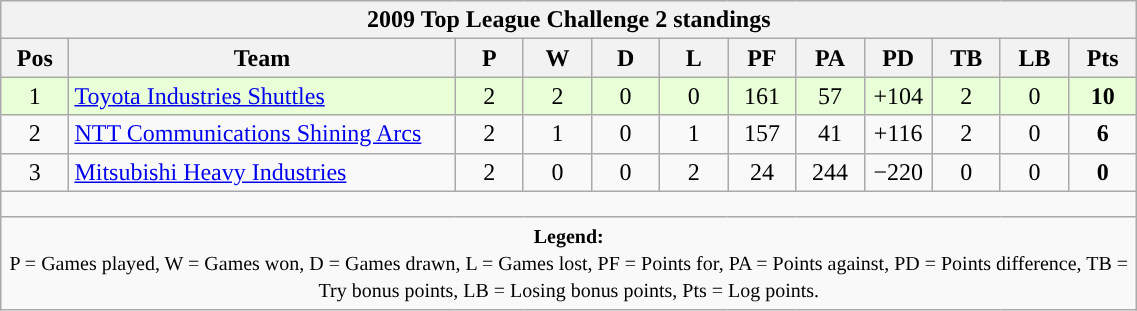<table class="wikitable" style="text-align:center; font-size:100%; width:60%;">
<tr>
<th colspan="100%" cellpadding="0" cellspacing="0"><strong>2009 Top League Challenge 2 standings</strong></th>
</tr>
<tr>
<th style="width:6%;">Pos</th>
<th style="width:34%;">Team</th>
<th style="width:6%;">P</th>
<th style="width:6%;">W</th>
<th style="width:6%;">D</th>
<th style="width:6%;">L</th>
<th style="width:6%;">PF</th>
<th style="width:6%;">PA</th>
<th style="width:6%;">PD</th>
<th style="width:6%;">TB</th>
<th style="width:6%;">LB</th>
<th style="width:6%;">Pts<br></th>
</tr>
<tr style="background:#E8FFD8;">
<td>1</td>
<td style="text-align:left;"><a href='#'>Toyota Industries Shuttles</a></td>
<td>2</td>
<td>2</td>
<td>0</td>
<td>0</td>
<td>161</td>
<td>57</td>
<td>+104</td>
<td>2</td>
<td>0</td>
<td><strong>10</strong></td>
</tr>
<tr>
<td>2</td>
<td style="text-align:left;"><a href='#'>NTT Communications Shining Arcs</a></td>
<td>2</td>
<td>1</td>
<td>0</td>
<td>1</td>
<td>157</td>
<td>41</td>
<td>+116</td>
<td>2</td>
<td>0</td>
<td><strong>6</strong></td>
</tr>
<tr>
<td>3</td>
<td style="text-align:left;"><a href='#'>Mitsubishi Heavy Industries</a></td>
<td>2</td>
<td>0</td>
<td>0</td>
<td>2</td>
<td>24</td>
<td>244</td>
<td>−220</td>
<td>0</td>
<td>0</td>
<td><strong>0</strong></td>
</tr>
<tr>
<td colspan="100%" style="height:10px;"></td>
</tr>
<tr>
<td colspan="100%"><small><strong>Legend:</strong> <br> P = Games played, W = Games won, D = Games drawn, L = Games lost, PF = Points for, PA = Points against, PD = Points difference, TB = Try bonus points, LB = Losing bonus points, Pts = Log points.</small></td>
</tr>
</table>
